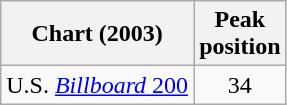<table class="wikitable sortable">
<tr>
<th align="left">Chart (2003)</th>
<th align="center">Peak<br>position</th>
</tr>
<tr>
<td align="left">U.S. <a href='#'><em>Billboard</em> 200</a></td>
<td align="center">34</td>
</tr>
</table>
